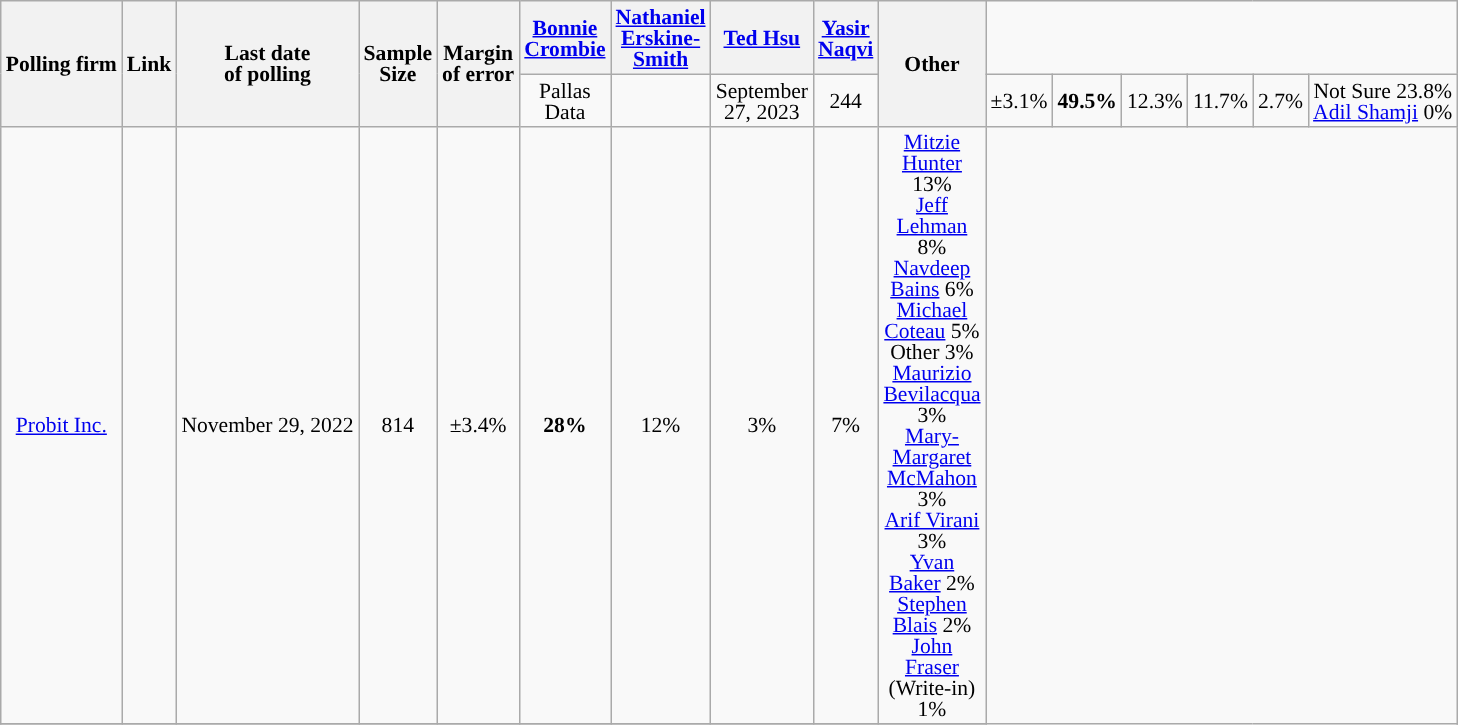<table class="wikitable sortable tpl-blanktable" style="text-align:center; line-height:14px;font-size:90%;">
<tr>
<th rowspan="2">Polling firm</th>
<th rowspan="2" class="unsortable">Link</th>
<th rowspan="2">Last date<br>of polling</th>
<th rowspan="2" class="unsortable">Sample<br>Size</th>
<th rowspan="2">Margin<br>of error</th>
<th style="width:25px;"><a href='#'>Bonnie Crombie</a></th>
<th style="width:25px;"><a href='#'>Nathaniel Erskine-Smith</a></th>
<th style="width:25px;"><a href='#'>Ted Hsu</a></th>
<th style="width:25px;"><a href='#'>Yasir Naqvi</a></th>
<th rowspan="2" style="width:25px;">Other</th>
</tr>
<tr class="sorttop">
<td>Pallas Data</td>
<td></td>
<td>September 27, 2023</td>
<td>244</td>
<td>±3.1%</td>
<td><strong>49.5%</strong></td>
<td>12.3%</td>
<td>11.7%</td>
<td>2.7%</td>
<td>Not Sure 23.8% <br> <a href='#'>Adil Shamji</a> 0%</td>
</tr>
<tr>
<td><a href='#'>Probit Inc.</a></td>
<td></td>
<td>November 29, 2022</td>
<td>814</td>
<td>±3.4%</td>
<td><strong>28%</strong></td>
<td>12%</td>
<td>3%</td>
<td>7%</td>
<td><a href='#'>Mitzie Hunter</a> 13% <br> <a href='#'>Jeff Lehman</a> 8% <br> <a href='#'>Navdeep Bains</a> 6% <br> <a href='#'>Michael Coteau</a> 5% <br> Other 3% <br> <a href='#'>Maurizio Bevilacqua</a> 3% <br> <a href='#'>Mary-Margaret McMahon</a> 3% <br> <a href='#'>Arif Virani</a> 3% <br> <a href='#'>Yvan Baker</a> 2% <br> <a href='#'>Stephen Blais</a> 2% <br> <a href='#'>John Fraser</a> (Write-in) 1%</td>
</tr>
<tr>
</tr>
</table>
